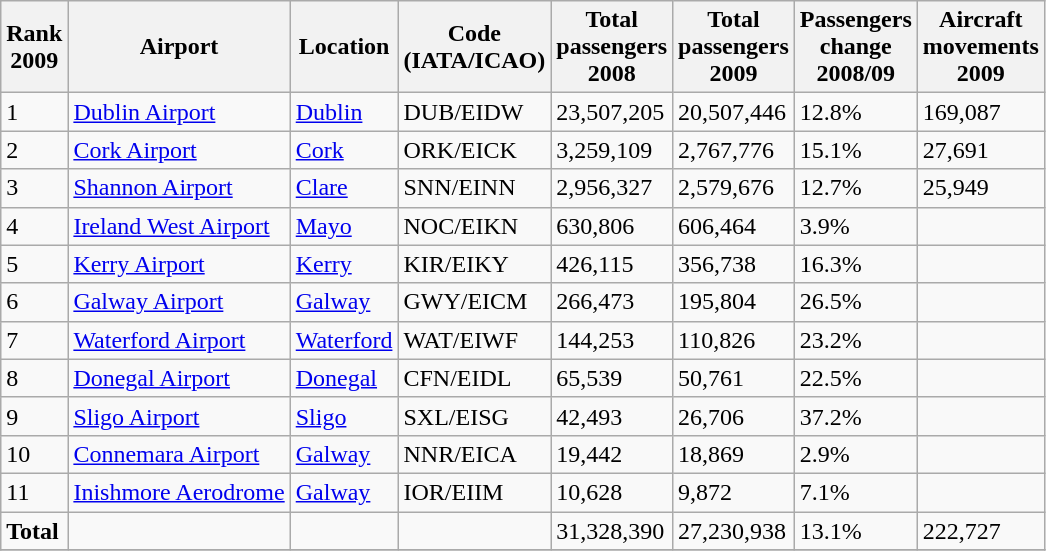<table class="wikitable sortable">
<tr>
<th>Rank<br>2009</th>
<th>Airport</th>
<th>Location</th>
<th>Code<br>(IATA/ICAO)</th>
<th>Total<br>passengers<br>2008</th>
<th>Total<br>passengers<br>2009</th>
<th>Passengers<br>change<br>2008/09</th>
<th>Aircraft<br>movements<br>2009</th>
</tr>
<tr>
<td>1</td>
<td><a href='#'>Dublin Airport</a></td>
<td><a href='#'>Dublin</a></td>
<td>DUB/EIDW</td>
<td>23,507,205</td>
<td>20,507,446</td>
<td> 12.8%</td>
<td>169,087</td>
</tr>
<tr>
<td>2</td>
<td><a href='#'>Cork Airport</a></td>
<td><a href='#'>Cork</a></td>
<td>ORK/EICK</td>
<td>3,259,109</td>
<td>2,767,776</td>
<td> 15.1%</td>
<td>27,691</td>
</tr>
<tr>
<td>3</td>
<td><a href='#'>Shannon Airport</a></td>
<td><a href='#'>Clare</a></td>
<td>SNN/EINN</td>
<td>2,956,327</td>
<td>2,579,676</td>
<td> 12.7%</td>
<td>25,949</td>
</tr>
<tr>
<td>4</td>
<td><a href='#'>Ireland West Airport</a></td>
<td><a href='#'>Mayo</a></td>
<td>NOC/EIKN</td>
<td>630,806</td>
<td>606,464</td>
<td> 3.9%</td>
<td></td>
</tr>
<tr>
<td>5</td>
<td><a href='#'>Kerry Airport</a></td>
<td><a href='#'>Kerry</a></td>
<td>KIR/EIKY</td>
<td>426,115</td>
<td>356,738</td>
<td> 16.3%</td>
<td></td>
</tr>
<tr>
<td>6</td>
<td><a href='#'>Galway Airport</a></td>
<td><a href='#'>Galway</a></td>
<td>GWY/EICM</td>
<td>266,473</td>
<td>195,804</td>
<td> 26.5%</td>
<td></td>
</tr>
<tr>
<td>7</td>
<td><a href='#'>Waterford Airport</a></td>
<td><a href='#'>Waterford</a></td>
<td>WAT/EIWF</td>
<td>144,253</td>
<td>110,826</td>
<td> 23.2%</td>
<td></td>
</tr>
<tr>
<td>8</td>
<td><a href='#'>Donegal Airport</a></td>
<td><a href='#'>Donegal</a></td>
<td>CFN/EIDL</td>
<td>65,539</td>
<td>50,761</td>
<td> 22.5%</td>
<td></td>
</tr>
<tr>
<td>9</td>
<td><a href='#'>Sligo Airport</a></td>
<td><a href='#'>Sligo</a></td>
<td>SXL/EISG</td>
<td>42,493</td>
<td>26,706</td>
<td> 37.2%</td>
<td></td>
</tr>
<tr>
<td>10</td>
<td><a href='#'>Connemara Airport</a></td>
<td><a href='#'>Galway</a></td>
<td>NNR/EICA</td>
<td>19,442</td>
<td>18,869</td>
<td> 2.9%</td>
<td></td>
</tr>
<tr>
<td>11</td>
<td><a href='#'>Inishmore Aerodrome</a></td>
<td><a href='#'>Galway</a></td>
<td>IOR/EIIM</td>
<td>10,628</td>
<td>9,872</td>
<td> 7.1%</td>
<td></td>
</tr>
<tr>
<td><strong>Total</strong></td>
<td></td>
<td></td>
<td></td>
<td>31,328,390</td>
<td>27,230,938</td>
<td> 13.1%</td>
<td>222,727</td>
</tr>
<tr>
</tr>
</table>
